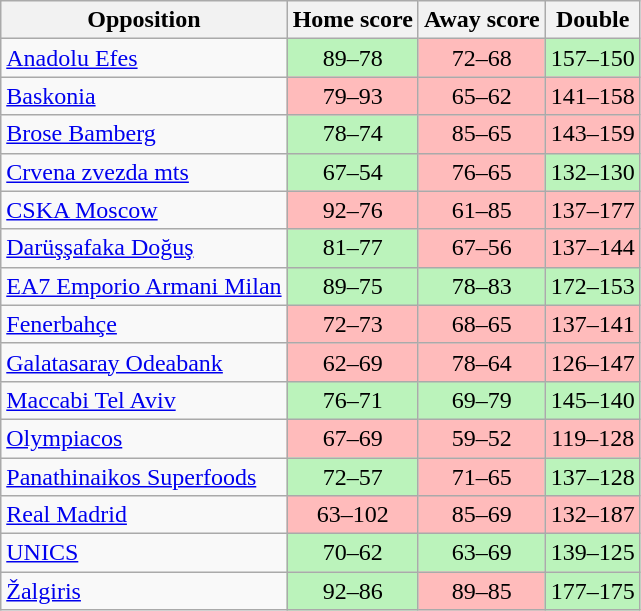<table class="wikitable" style="text-align: center">
<tr>
<th>Opposition</th>
<th>Home score</th>
<th>Away score</th>
<th>Double</th>
</tr>
<tr>
<td align="left"> <a href='#'>Anadolu Efes</a></td>
<td bgcolor=#BBF3BB>89–78</td>
<td bgcolor=#FFBBBB>72–68</td>
<td bgcolor=#BBF3BB>157–150</td>
</tr>
<tr>
<td align="left"> <a href='#'>Baskonia</a></td>
<td bgcolor=#FFBBBB>79–93</td>
<td bgcolor=#FFBBBB>65–62</td>
<td bgcolor=#FFBBBB>141–158</td>
</tr>
<tr>
<td align="left"> <a href='#'>Brose Bamberg</a></td>
<td bgcolor=#BBF3BB>78–74</td>
<td bgcolor=#FFBBBB>85–65</td>
<td bgcolor=#FFBBBB>143–159</td>
</tr>
<tr>
<td align="left"> <a href='#'>Crvena zvezda mts</a></td>
<td bgcolor=#BBF3BB>67–54</td>
<td bgcolor=#FFBBBB>76–65</td>
<td bgcolor=#BBF3BB>132–130</td>
</tr>
<tr>
<td align="left"> <a href='#'>CSKA Moscow</a></td>
<td bgcolor=#FFBBBB>92–76</td>
<td bgcolor=#FFBBBB>61–85</td>
<td bgcolor=#FFBBBB>137–177</td>
</tr>
<tr>
<td align="left"> <a href='#'>Darüşşafaka Doğuş</a></td>
<td bgcolor=#BBF3BB>81–77</td>
<td bgcolor=#FFBBBB>67–56</td>
<td bgcolor=#FFBBBB>137–144</td>
</tr>
<tr>
<td align="left"> <a href='#'>EA7 Emporio Armani Milan</a></td>
<td bgcolor=#BBF3BB>89–75</td>
<td bgcolor=#BBF3BB>78–83</td>
<td bgcolor=#BBF3BB>172–153</td>
</tr>
<tr>
<td align="left"> <a href='#'>Fenerbahçe</a></td>
<td bgcolor=#FFBBBB>72–73</td>
<td bgcolor=#FFBBBB>68–65</td>
<td bgcolor=#FFBBBB>137–141</td>
</tr>
<tr>
<td align="left"> <a href='#'>Galatasaray Odeabank</a></td>
<td bgcolor=#FFBBBB>62–69</td>
<td bgcolor=#FFBBBB>78–64</td>
<td bgcolor=#FFBBBB>126–147</td>
</tr>
<tr>
<td align="left"> <a href='#'>Maccabi Tel Aviv</a></td>
<td bgcolor=#BBF3BB>76–71</td>
<td bgcolor=#BBF3BB>69–79</td>
<td bgcolor=#BBF3BB>145–140</td>
</tr>
<tr>
<td align="left"> <a href='#'>Olympiacos</a></td>
<td bgcolor=#FFBBBB>67–69</td>
<td bgcolor=#FFBBBB>59–52</td>
<td bgcolor=#FFBBBB>119–128</td>
</tr>
<tr>
<td align="left"> <a href='#'>Panathinaikos Superfoods</a></td>
<td bgcolor=#BBF3BB>72–57</td>
<td bgcolor=#FFBBBB>71–65</td>
<td bgcolor=#BBF3BB>137–128</td>
</tr>
<tr>
<td align="left"> <a href='#'>Real Madrid</a></td>
<td bgcolor=#FFBBBB>63–102</td>
<td bgcolor=#FFBBBB>85–69</td>
<td bgcolor=#FFBBBB>132–187</td>
</tr>
<tr>
<td align="left"> <a href='#'>UNICS</a></td>
<td bgcolor=#BBF3BB>70–62</td>
<td bgcolor=#BBF3BB>63–69</td>
<td bgcolor=#BBF3BB>139–125</td>
</tr>
<tr>
<td align="left"> <a href='#'>Žalgiris</a></td>
<td bgcolor=#BBF3BB>92–86</td>
<td bgcolor=#FFBBBB>89–85</td>
<td bgcolor=#BBF3BB>177–175</td>
</tr>
</table>
